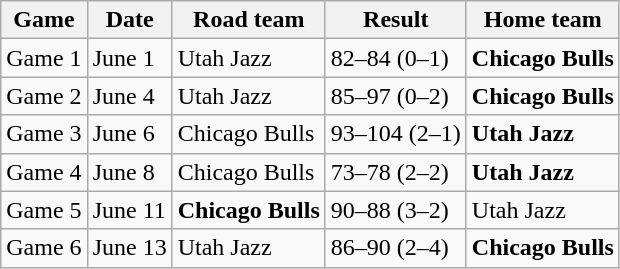<table class="wikitable">
<tr>
<th>Game</th>
<th>Date</th>
<th>Road team</th>
<th>Result</th>
<th>Home team</th>
</tr>
<tr>
<td>Game 1</td>
<td>June 1</td>
<td>Utah Jazz</td>
<td>82–84 (0–1)</td>
<td><strong>Chicago Bulls</strong></td>
</tr>
<tr>
<td>Game 2</td>
<td>June 4</td>
<td>Utah Jazz</td>
<td>85–97 (0–2)</td>
<td><strong>Chicago Bulls</strong></td>
</tr>
<tr>
<td>Game 3</td>
<td>June 6</td>
<td>Chicago Bulls</td>
<td>93–104 (2–1)</td>
<td><strong>Utah Jazz</strong></td>
</tr>
<tr>
<td>Game 4</td>
<td>June 8</td>
<td>Chicago Bulls</td>
<td>73–78 (2–2)</td>
<td><strong>Utah Jazz</strong></td>
</tr>
<tr>
<td>Game 5</td>
<td>June 11</td>
<td><strong>Chicago Bulls</strong></td>
<td>90–88 (3–2)</td>
<td>Utah Jazz</td>
</tr>
<tr>
<td>Game 6</td>
<td>June 13</td>
<td>Utah Jazz</td>
<td>86–90 (2–4)</td>
<td><strong>Chicago Bulls</strong></td>
</tr>
</table>
